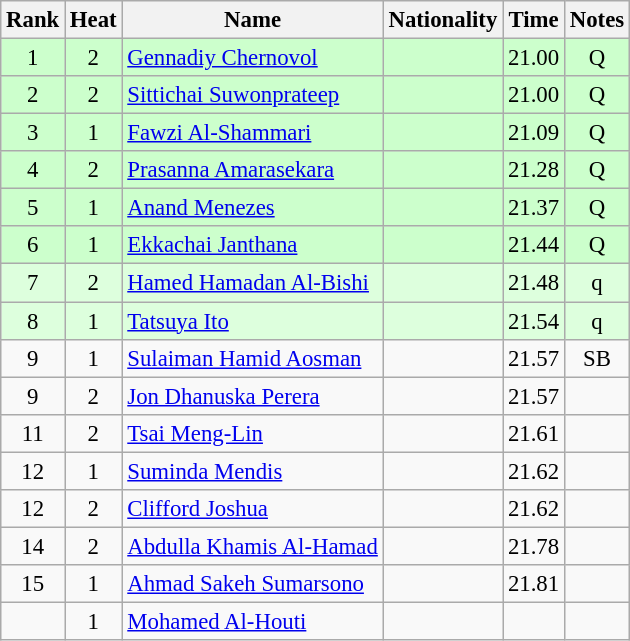<table class="wikitable sortable" style="text-align:center; font-size:95%">
<tr>
<th>Rank</th>
<th>Heat</th>
<th>Name</th>
<th>Nationality</th>
<th>Time</th>
<th>Notes</th>
</tr>
<tr bgcolor=ccffcc>
<td>1</td>
<td>2</td>
<td align=left><a href='#'>Gennadiy Chernovol</a></td>
<td align=left></td>
<td>21.00</td>
<td>Q</td>
</tr>
<tr bgcolor=ccffcc>
<td>2</td>
<td>2</td>
<td align=left><a href='#'>Sittichai Suwonprateep</a></td>
<td align=left></td>
<td>21.00</td>
<td>Q</td>
</tr>
<tr bgcolor=ccffcc>
<td>3</td>
<td>1</td>
<td align=left><a href='#'>Fawzi Al-Shammari</a></td>
<td align=left></td>
<td>21.09</td>
<td>Q</td>
</tr>
<tr bgcolor=ccffcc>
<td>4</td>
<td>2</td>
<td align=left><a href='#'>Prasanna Amarasekara</a></td>
<td align=left></td>
<td>21.28</td>
<td>Q</td>
</tr>
<tr bgcolor=ccffcc>
<td>5</td>
<td>1</td>
<td align=left><a href='#'>Anand Menezes</a></td>
<td align=left></td>
<td>21.37</td>
<td>Q</td>
</tr>
<tr bgcolor=ccffcc>
<td>6</td>
<td>1</td>
<td align=left><a href='#'>Ekkachai Janthana</a></td>
<td align=left></td>
<td>21.44</td>
<td>Q</td>
</tr>
<tr bgcolor=ddffdd>
<td>7</td>
<td>2</td>
<td align=left><a href='#'>Hamed Hamadan Al-Bishi</a></td>
<td align=left></td>
<td>21.48</td>
<td>q</td>
</tr>
<tr bgcolor=ddffdd>
<td>8</td>
<td>1</td>
<td align=left><a href='#'>Tatsuya Ito</a></td>
<td align=left></td>
<td>21.54</td>
<td>q</td>
</tr>
<tr>
<td>9</td>
<td>1</td>
<td align=left><a href='#'>Sulaiman Hamid Aosman</a></td>
<td align=left></td>
<td>21.57</td>
<td>SB</td>
</tr>
<tr>
<td>9</td>
<td>2</td>
<td align=left><a href='#'>Jon Dhanuska Perera</a></td>
<td align=left></td>
<td>21.57</td>
<td></td>
</tr>
<tr>
<td>11</td>
<td>2</td>
<td align=left><a href='#'>Tsai Meng-Lin</a></td>
<td align=left></td>
<td>21.61</td>
<td></td>
</tr>
<tr>
<td>12</td>
<td>1</td>
<td align=left><a href='#'>Suminda Mendis</a></td>
<td align=left></td>
<td>21.62</td>
<td></td>
</tr>
<tr>
<td>12</td>
<td>2</td>
<td align=left><a href='#'>Clifford Joshua</a></td>
<td align=left></td>
<td>21.62</td>
<td></td>
</tr>
<tr>
<td>14</td>
<td>2</td>
<td align=left><a href='#'>Abdulla Khamis Al-Hamad</a></td>
<td align=left></td>
<td>21.78</td>
<td></td>
</tr>
<tr>
<td>15</td>
<td>1</td>
<td align=left><a href='#'>Ahmad Sakeh Sumarsono</a></td>
<td align=left></td>
<td>21.81</td>
<td></td>
</tr>
<tr>
<td></td>
<td>1</td>
<td align=left><a href='#'>Mohamed Al-Houti</a></td>
<td align=left></td>
<td></td>
<td></td>
</tr>
</table>
